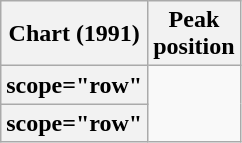<table class="wikitable plainrowheaders sortable">
<tr>
<th scope="col">Chart (1991)</th>
<th scope="col">Peak<br>position</th>
</tr>
<tr>
<th>scope="row" </th>
</tr>
<tr>
<th>scope="row" </th>
</tr>
</table>
